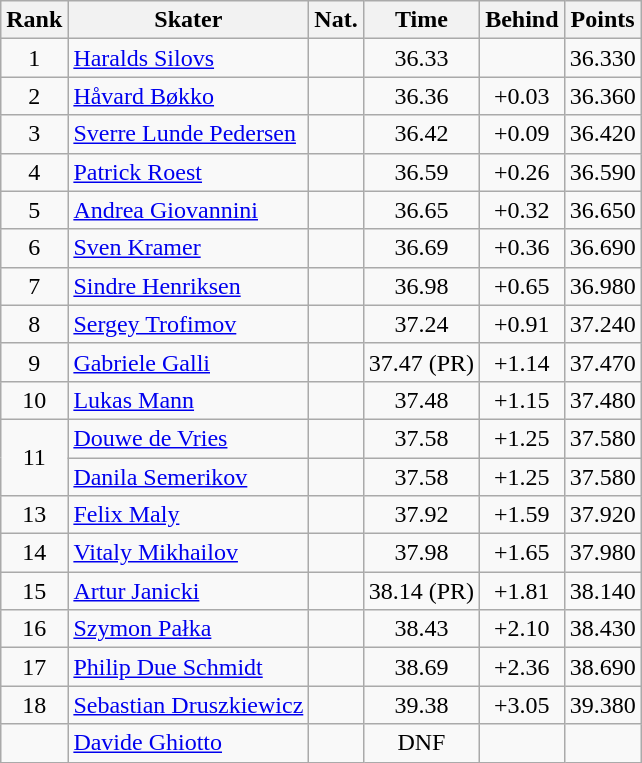<table class="wikitable sortable" border="1" style="text-align:center">
<tr>
<th>Rank</th>
<th>Skater</th>
<th>Nat.</th>
<th>Time</th>
<th>Behind</th>
<th>Points</th>
</tr>
<tr>
<td>1</td>
<td align=left><a href='#'>Haralds Silovs</a></td>
<td></td>
<td>36.33</td>
<td></td>
<td>36.330</td>
</tr>
<tr>
<td>2</td>
<td align=left><a href='#'>Håvard Bøkko</a></td>
<td></td>
<td>36.36</td>
<td>+0.03</td>
<td>36.360</td>
</tr>
<tr>
<td>3</td>
<td align=left><a href='#'>Sverre Lunde Pedersen</a></td>
<td></td>
<td>36.42</td>
<td>+0.09</td>
<td>36.420</td>
</tr>
<tr>
<td>4</td>
<td align=left><a href='#'>Patrick Roest</a></td>
<td></td>
<td>36.59</td>
<td>+0.26</td>
<td>36.590</td>
</tr>
<tr>
<td>5</td>
<td align=left><a href='#'>Andrea Giovannini</a></td>
<td></td>
<td>36.65</td>
<td>+0.32</td>
<td>36.650</td>
</tr>
<tr>
<td>6</td>
<td align=left><a href='#'>Sven Kramer</a></td>
<td></td>
<td>36.69</td>
<td>+0.36</td>
<td>36.690</td>
</tr>
<tr>
<td>7</td>
<td align=left><a href='#'>Sindre Henriksen</a></td>
<td></td>
<td>36.98</td>
<td>+0.65</td>
<td>36.980</td>
</tr>
<tr>
<td>8</td>
<td align=left><a href='#'>Sergey Trofimov</a></td>
<td></td>
<td>37.24</td>
<td>+0.91</td>
<td>37.240</td>
</tr>
<tr>
<td>9</td>
<td align=left><a href='#'>Gabriele Galli</a></td>
<td></td>
<td>37.47 (PR)</td>
<td>+1.14</td>
<td>37.470</td>
</tr>
<tr>
<td>10</td>
<td align=left><a href='#'>Lukas Mann</a></td>
<td></td>
<td>37.48</td>
<td>+1.15</td>
<td>37.480</td>
</tr>
<tr>
<td rowspan=2>11</td>
<td align=left><a href='#'>Douwe de Vries</a></td>
<td></td>
<td>37.58</td>
<td>+1.25</td>
<td>37.580</td>
</tr>
<tr>
<td align=left><a href='#'>Danila Semerikov</a></td>
<td></td>
<td>37.58</td>
<td>+1.25</td>
<td>37.580</td>
</tr>
<tr>
<td>13</td>
<td align=left><a href='#'>Felix Maly</a></td>
<td></td>
<td>37.92</td>
<td>+1.59</td>
<td>37.920</td>
</tr>
<tr>
<td>14</td>
<td align=left><a href='#'>Vitaly Mikhailov</a></td>
<td></td>
<td>37.98</td>
<td>+1.65</td>
<td>37.980</td>
</tr>
<tr>
<td>15</td>
<td align=left><a href='#'>Artur Janicki</a></td>
<td></td>
<td>38.14 (PR)</td>
<td>+1.81</td>
<td>38.140</td>
</tr>
<tr>
<td>16</td>
<td align=left><a href='#'>Szymon Pałka</a></td>
<td></td>
<td>38.43</td>
<td>+2.10</td>
<td>38.430</td>
</tr>
<tr>
<td>17</td>
<td align=left><a href='#'>Philip Due Schmidt</a></td>
<td></td>
<td>38.69</td>
<td>+2.36</td>
<td>38.690</td>
</tr>
<tr>
<td>18</td>
<td align=left><a href='#'>Sebastian Druszkiewicz</a></td>
<td></td>
<td>39.38</td>
<td>+3.05</td>
<td>39.380</td>
</tr>
<tr>
<td></td>
<td align=left><a href='#'>Davide Ghiotto</a></td>
<td></td>
<td>DNF</td>
<td></td>
<td></td>
</tr>
</table>
